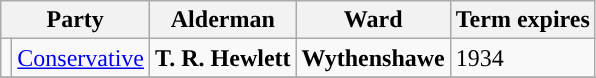<table class="wikitable">
<tr>
<th colspan="2">Party</th>
<th>Alderman</th>
<th>Ward</th>
<th>Term expires</th>
</tr>
<tr>
<td style="background-color:"></td>
<td><a href='#'>Conservative</a></td>
<td><strong>T. R. Hewlett</strong></td>
<td><strong>Wythenshawe</strong></td>
<td>1934</td>
</tr>
<tr>
</tr>
</table>
